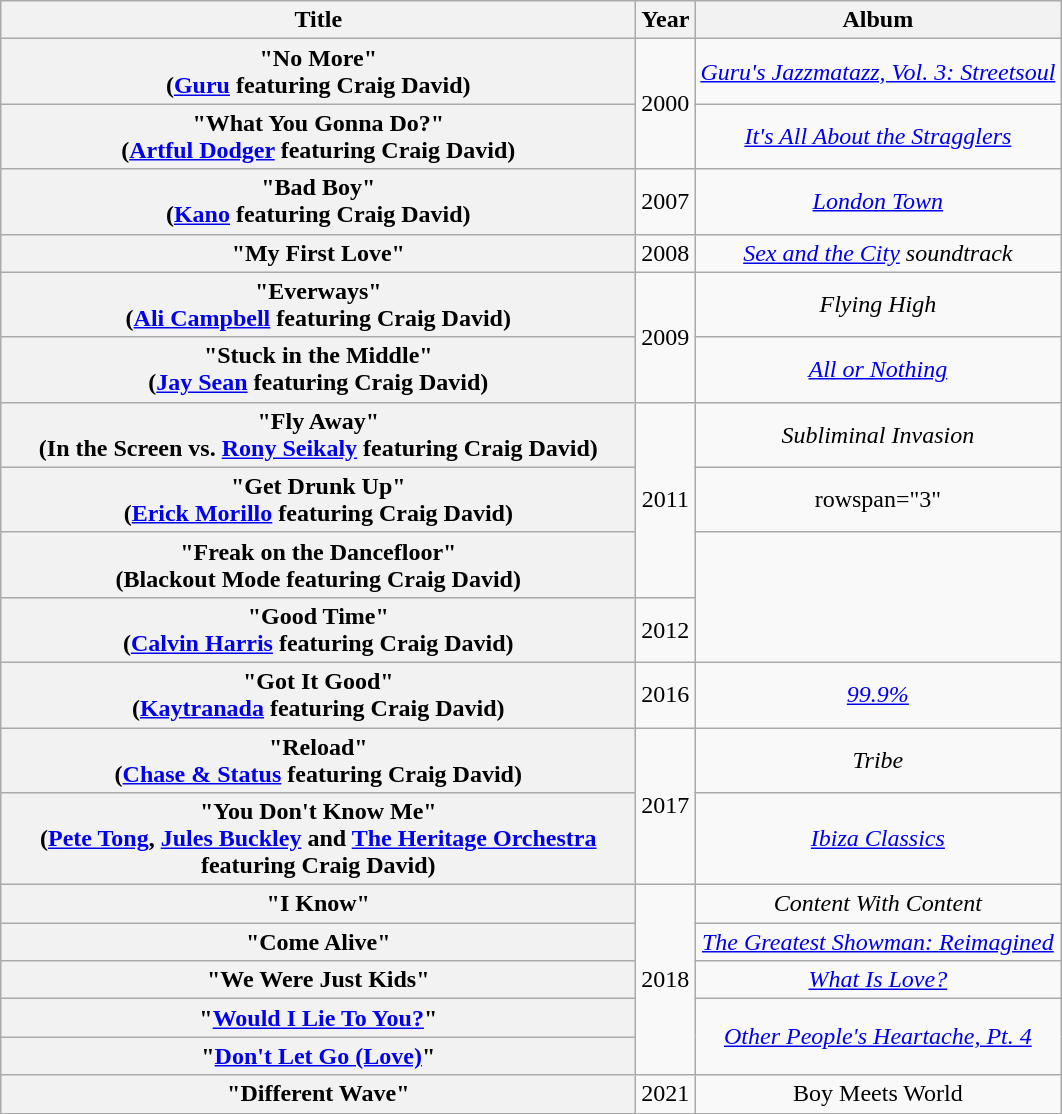<table class="wikitable plainrowheaders" style="text-align:center;" border="1">
<tr>
<th scope="col" style="width:26em;">Title</th>
<th scope="col" style="width:1em;">Year</th>
<th scope="col">Album</th>
</tr>
<tr>
<th scope="row">"No More"<br><span>(<a href='#'>Guru</a> featuring Craig David)</span></th>
<td rowspan="2">2000</td>
<td><em><a href='#'>Guru's Jazzmatazz, Vol. 3: Streetsoul</a></em></td>
</tr>
<tr>
<th scope="row">"What You Gonna Do?"<br><span>(<a href='#'>Artful Dodger</a> featuring Craig David)</span></th>
<td><em><a href='#'>It's All About the Stragglers</a></em></td>
</tr>
<tr>
<th scope="row">"Bad Boy"<br><span>(<a href='#'>Kano</a> featuring Craig David)</span></th>
<td>2007</td>
<td><em><a href='#'>London Town</a></em></td>
</tr>
<tr>
<th scope="row">"My First Love"</th>
<td>2008</td>
<td><em><a href='#'>Sex and the City</a> soundtrack</em></td>
</tr>
<tr>
<th scope="row">"Everways"<br><span>(<a href='#'>Ali Campbell</a> featuring Craig David)</span></th>
<td rowspan="2">2009</td>
<td><em>Flying High</em></td>
</tr>
<tr>
<th scope="row">"Stuck in the Middle"<br><span>(<a href='#'>Jay Sean</a> featuring Craig David)</span></th>
<td><em><a href='#'>All or Nothing</a></em></td>
</tr>
<tr>
<th scope="row">"Fly Away"<br><span>(In the Screen vs. <a href='#'>Rony Seikaly</a> featuring Craig David)</span></th>
<td rowspan="3">2011</td>
<td><em>Subliminal Invasion</em></td>
</tr>
<tr>
<th scope="row">"Get Drunk Up"<br><span>(<a href='#'>Erick Morillo</a> featuring Craig David)</span></th>
<td>rowspan="3" </td>
</tr>
<tr>
<th scope="row">"Freak on the Dancefloor"<br><span>(Blackout Mode featuring Craig David)</span></th>
</tr>
<tr>
<th scope="row">"Good Time"<br><span>(<a href='#'>Calvin Harris</a> featuring Craig David)</span></th>
<td>2012</td>
</tr>
<tr>
<th scope="row">"Got It Good"<br><span>(<a href='#'>Kaytranada</a> featuring Craig David)</span></th>
<td>2016</td>
<td><em><a href='#'>99.9%</a></em></td>
</tr>
<tr>
<th scope="row">"Reload"<br><span>(<a href='#'>Chase & Status</a> featuring Craig David)</span></th>
<td rowspan="2">2017</td>
<td><em>Tribe</em></td>
</tr>
<tr>
<th scope="row">"You Don't Know Me"<br><span>(<a href='#'>Pete Tong</a>, <a href='#'>Jules Buckley</a> and <a href='#'>The Heritage Orchestra</a> featuring Craig David)</span></th>
<td><em><a href='#'>Ibiza Classics</a></em></td>
</tr>
<tr>
<th scope="row">"I Know"<br></th>
<td rowspan="5">2018</td>
<td><em>Content With Content</em></td>
</tr>
<tr>
<th scope="row">"Come Alive"</th>
<td><em><a href='#'>The Greatest Showman: Reimagined</a></em></td>
</tr>
<tr>
<th scope="row">"We Were Just Kids"<br></th>
<td><em><a href='#'>What Is Love?</a></em></td>
</tr>
<tr>
<th scope="row">"<a href='#'>Would I Lie To You?</a>"<br></th>
<td rowspan="2"><em><a href='#'>Other People's Heartache, Pt. 4</a></em></td>
</tr>
<tr>
<th scope="row">"<a href='#'>Don't Let Go (Love)</a>"<br></th>
</tr>
<tr>
<th scope="row">"Different Wave"<br></th>
<td rowspan="1">2021</td>
<td rowspan="1">Boy Meets World</td>
</tr>
</table>
